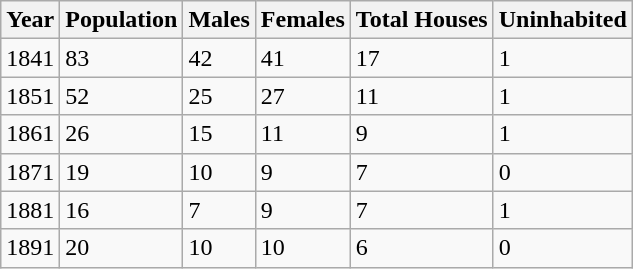<table class="wikitable">
<tr>
<th>Year</th>
<th>Population</th>
<th>Males</th>
<th>Females</th>
<th>Total Houses</th>
<th>Uninhabited</th>
</tr>
<tr>
<td>1841</td>
<td>83</td>
<td>42</td>
<td>41</td>
<td>17</td>
<td>1</td>
</tr>
<tr>
<td>1851</td>
<td>52</td>
<td>25</td>
<td>27</td>
<td>11</td>
<td>1</td>
</tr>
<tr>
<td>1861</td>
<td>26</td>
<td>15</td>
<td>11</td>
<td>9</td>
<td>1</td>
</tr>
<tr>
<td>1871</td>
<td>19</td>
<td>10</td>
<td>9</td>
<td>7</td>
<td>0</td>
</tr>
<tr>
<td>1881</td>
<td>16</td>
<td>7</td>
<td>9</td>
<td>7</td>
<td>1</td>
</tr>
<tr>
<td>1891</td>
<td>20</td>
<td>10</td>
<td>10</td>
<td>6</td>
<td>0</td>
</tr>
</table>
